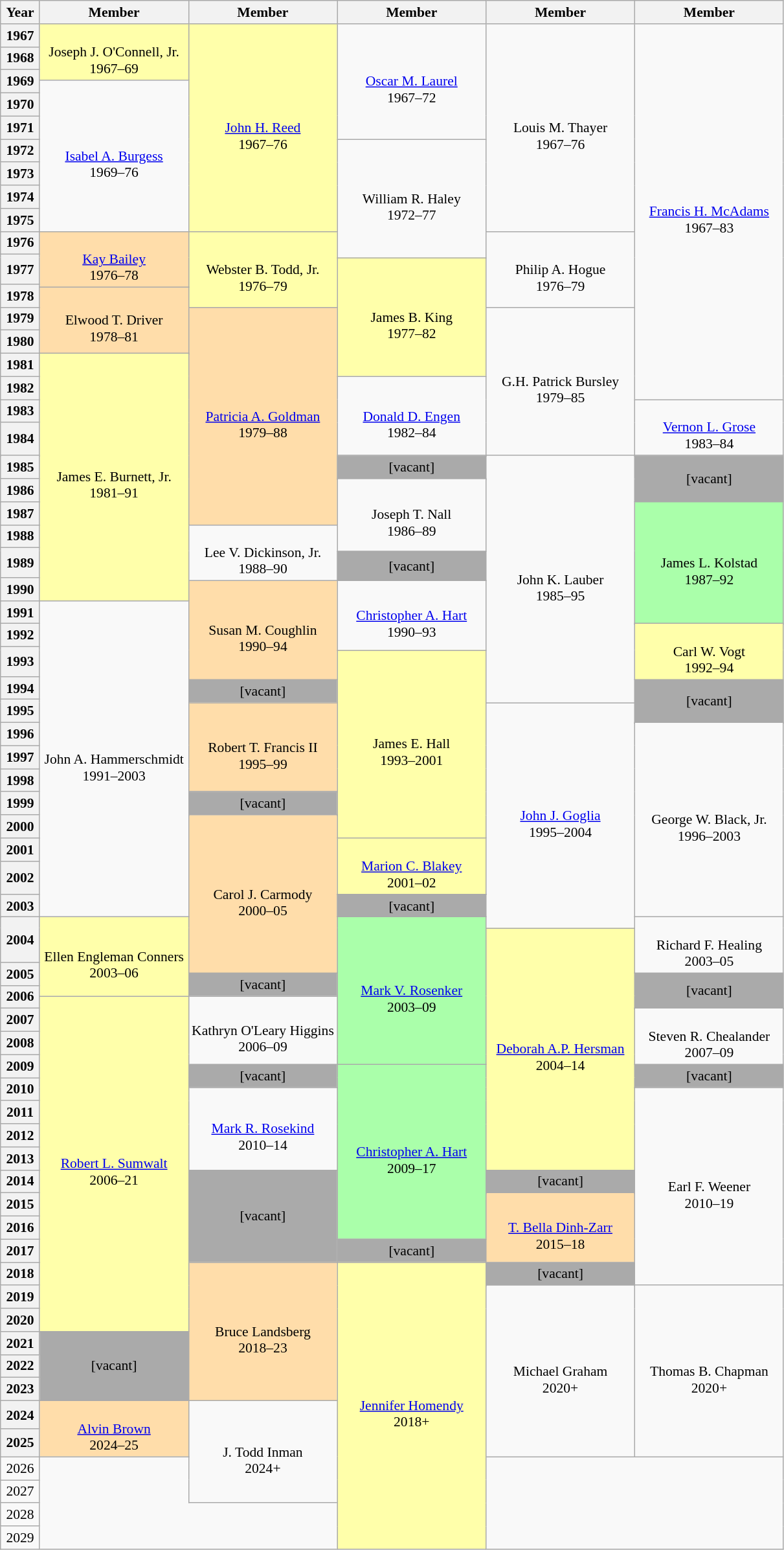<table class="wikitable sortable mw-collapsible" style="text-align:center;font-size:90%;">
<tr>
<th style="width:5%;">Year</th>
<th style="width:19%;">Member</th>
<th style="width:19%;">Member</th>
<th style="width:19%;">Member</th>
<th style="width:19%;">Member</th>
<th style="width:19%;">Member</th>
</tr>
<tr>
<th>1967</th>
<td rowspan=3 style="background:#ffa;"><br>Joseph J. O'Connell, Jr.<br>1967–69</td>
<td rowspan=12 style="background:#ffa;"><br><a href='#'>John H. Reed</a><br>1967–76</td>
<td rowspan=7> <br><a href='#'>Oscar M. Laurel</a><br>1967–72</td>
<td rowspan=12> <br>Louis M. Thayer<br>1967–76</td>
<td rowspan=25> <br><a href='#'>Francis H. McAdams</a><br>1967–83</td>
</tr>
<tr>
<th>1968</th>
</tr>
<tr>
<th rowspan=2>1969</th>
</tr>
<tr>
<td rowspan=9><br><a href='#'>Isabel A. Burgess</a><br>1969–76</td>
</tr>
<tr>
<th>1970</th>
</tr>
<tr>
<th>1971</th>
</tr>
<tr>
<th rowspan=2>1972</th>
</tr>
<tr>
<td rowspan=7><br>William R. Haley<br>1972–77</td>
</tr>
<tr>
<th>1973</th>
</tr>
<tr>
<th>1974</th>
</tr>
<tr>
<th>1975</th>
</tr>
<tr>
<th rowspan=2>1976</th>
</tr>
<tr>
<td rowspan=4 style="background:#fda;"><br> <a href='#'>Kay Bailey</a><br>1976–78</td>
<td rowspan=6 style="background:#ffa;"><br>Webster B. Todd, Jr.<br>1976–79</td>
<td rowspan=6><br>Philip A. Hogue<br>1976–79</td>
</tr>
<tr>
<th rowspan=2>1977</th>
</tr>
<tr>
<td rowspan=9 style="background:#ffa;"><br>James B. King<br>1977–82</td>
</tr>
<tr>
<th rowspan=2>1978</th>
</tr>
<tr>
<td rowspan=5 style="background:#fda;"><br>Elwood T. Driver<br>1978–81</td>
</tr>
<tr>
<th rowspan=2>1979</th>
</tr>
<tr>
<td rowspan=17 style="background:#fda;"><br><a href='#'>Patricia A. Goldman</a><br>1979–88</td>
<td rowspan=11><br>G.H. Patrick Bursley<br>1979–85</td>
</tr>
<tr>
<th>1980</th>
</tr>
<tr>
<th rowspan=2>1981</th>
</tr>
<tr>
<td rowspan=20 style="background:#ffa;"><br>James E. Burnett, Jr.<br>1981–91</td>
</tr>
<tr>
<th rowspan=2>1982</th>
</tr>
<tr>
<td rowspan=4><br><a href='#'>Donald D. Engen</a><br>1982–84</td>
</tr>
<tr>
<th rowspan=2>1983</th>
</tr>
<tr>
<td rowspan=2><br><a href='#'>Vernon L. Grose</a><br>1983–84</td>
</tr>
<tr>
<th rowspan=2>1984</th>
</tr>
<tr>
<td rowspan=4 style="background:#aaa;">[vacant]</td>
<td rowspan=6 style="background:#aaa;">[vacant]</td>
</tr>
<tr>
<th rowspan=2>1985</th>
</tr>
<tr>
<td rowspan=20><br>John K. Lauber<br>1985–95</td>
</tr>
<tr>
<th rowspan=2>1986</th>
</tr>
<tr>
<td rowspan=6><br>Joseph T. Nall<br>1986–89</td>
</tr>
<tr>
<th rowspan=2>1987</th>
</tr>
<tr>
<td rowspan=10 style="background:#afa;"><br>James L. Kolstad<br>1987–92</td>
</tr>
<tr>
<th rowspan=2>1988</th>
</tr>
<tr>
<td rowspan=4><br>Lee V. Dickinson, Jr.<br>1988–90</td>
</tr>
<tr>
<th rowspan=2>1989</th>
</tr>
<tr>
<td rowspan=2 style="background:#aaa;">[vacant]</td>
</tr>
<tr>
<th rowspan=2>1990</th>
</tr>
<tr>
<td rowspan=8 style="background:#fda;"><br>Susan M. Coughlin<br>1990–94</td>
<td rowspan=6><br><a href='#'>Christopher A. Hart</a><br>1990–93</td>
</tr>
<tr>
<th rowspan=2>1991</th>
</tr>
<tr>
<td rowspan=22><br>John A. Hammerschmidt<br>1991–2003</td>
</tr>
<tr>
<th rowspan=2>1992</th>
</tr>
<tr>
<td rowspan=4 style="background:#ffa;"><br>Carl W. Vogt<br>1992–94</td>
</tr>
<tr>
<th rowspan=2>1993</th>
</tr>
<tr>
<td rowspan=14 style="background:#ffa;"><br>James E. Hall<br>1993–2001</td>
</tr>
<tr>
<th rowspan=2>1994</th>
</tr>
<tr>
<td rowspan=2 style="background:#aaa;">[vacant]</td>
<td rowspan=4 style="background:#aaa;">[vacant]</td>
</tr>
<tr>
<th rowspan=2>1995</th>
</tr>
<tr>
<td rowspan=6 style="background:#fda;"><br>Robert T. Francis II<br>1995–99</td>
<td rowspan=16><br><a href='#'>John J. Goglia</a><br>1995–2004</td>
</tr>
<tr>
<th rowspan=2>1996</th>
</tr>
<tr>
<td rowspan=12><br>George W. Black, Jr.<br>1996–2003</td>
</tr>
<tr>
<th>1997</th>
</tr>
<tr>
<th>1998</th>
</tr>
<tr>
<th rowspan=2>1999</th>
</tr>
<tr>
<td rowspan=2 style="background:#aaa;">[vacant]</td>
</tr>
<tr>
<th rowspan=2>2000</th>
</tr>
<tr>
<td rowspan=10 style="background:#fda;"><br>Carol J. Carmody<br>2000–05</td>
</tr>
<tr>
<th rowspan=2>2001</th>
</tr>
<tr>
<td rowspan=2 style="background:#ffa;"><br><a href='#'>Marion C. Blakey</a><br>2001–02</td>
</tr>
<tr>
<th rowspan=2>2002</th>
</tr>
<tr>
<td rowspan=2 style="background:#aaa;">[vacant]</td>
</tr>
<tr>
<th rowspan=2>2003</th>
</tr>
<tr>
<td rowspan=6 style="background:#ffa;"><br>Ellen Engleman Conners<br>2003–06</td>
<td rowspan=11 style="background:#afa;"><br><a href='#'>Mark V. Rosenker</a><br>2003–09</td>
<td rowspan=4><br>Richard F. Healing<br>2003–05</td>
</tr>
<tr>
<th rowspan=2>2004</th>
</tr>
<tr>
<td rowspan=16 style="background:#ffa;"><br><a href='#'>Deborah A.P. Hersman</a><br>2004–14</td>
</tr>
<tr>
<th rowspan=2>2005</th>
</tr>
<tr>
<td rowspan=2 style="background:#aaa;">[vacant]</td>
<td rowspan=4 style="background:#aaa;">[vacant]</td>
</tr>
<tr>
<th rowspan=2>2006</th>
</tr>
<tr>
<td rowspan=23 style= "background:#ffa;"><br><a href='#'>Robert L. Sumwalt</a><br>2006–21</td>
<td rowspan=5><br>Kathryn O'Leary Higgins<br>2006–09</td>
</tr>
<tr>
<th rowspan=2>2007</th>
</tr>
<tr>
<td rowspan=3><br>Steven R. Chealander<br>2007–09</td>
</tr>
<tr>
<th>2008</th>
</tr>
<tr>
<th rowspan=2>2009</th>
</tr>
<tr>
<td rowspan=2 style="background:#aaa;">[vacant]</td>
<td rowspan=12 style="background:#afa;"><br><a href='#'>Christopher A. Hart</a><br>2009–17</td>
<td rowspan=2 style="background:#aaa;">[vacant]</td>
</tr>
<tr>
<th rowspan=2>2010</th>
</tr>
<tr>
<td rowspan=5><br><a href='#'>Mark R. Rosekind</a><br>2010–14</td>
<td rowspan=14><br>Earl F. Weener<br>2010–19</td>
</tr>
<tr>
<th>2011</th>
</tr>
<tr>
<th>2012</th>
</tr>
<tr>
<th>2013</th>
</tr>
<tr>
<th rowspan=2>2014</th>
</tr>
<tr>
<td rowspan=7 style="background:#aaa;">[vacant]</td>
<td rowspan=2 style="background:#aaa;">[vacant]</td>
</tr>
<tr>
<th rowspan=2>2015</th>
</tr>
<tr>
<td rowspan=5 style="background:#fda;"><br><a href='#'>T. Bella Dinh-Zarr</a><br>2015–18</td>
</tr>
<tr>
<th>2016</th>
</tr>
<tr>
<th rowspan=2>2017</th>
</tr>
<tr>
<td rowspan=2 style="background:#aaa;">[vacant]</td>
</tr>
<tr>
<th rowspan=2>2018</th>
</tr>
<tr>
<td rowspan=7 style="background:#fda;"><br>Bruce Landsberg<br>2018–23</td>
<td rowspan=13 style= "background:#ffa;"><br><a href='#'>Jennifer Homendy</a><br>2018+</td>
<td rowspan=2 style="background:#aaa;">[vacant]</td>
</tr>
<tr>
<th rowspan=2>2019</th>
</tr>
<tr>
<td rowspan=7><br>Michael Graham<br>2020+</td>
<td rowspan=7><br>Thomas B. Chapman<br>2020+</td>
</tr>
<tr>
<th>2020</th>
</tr>
<tr>
<th>2021</th>
<td rowspan=3 style="background:#aaa;">[vacant]</td>
</tr>
<tr>
<th>2022</th>
</tr>
<tr>
<th>2023</th>
</tr>
<tr>
<th>2024</th>
<td rowspan=2 style="background:#fda;"><br><a href='#'>Alvin Brown</a><br>2024–25</td>
<td rowspan=4><br>J. Todd Inman<br>2024+</td>
</tr>
<tr>
<th>2025</th>
</tr>
<tr>
<td>2026</td>
</tr>
<tr>
<td>2027</td>
</tr>
<tr>
<td>2028</td>
</tr>
<tr>
<td>2029</td>
</tr>
</table>
